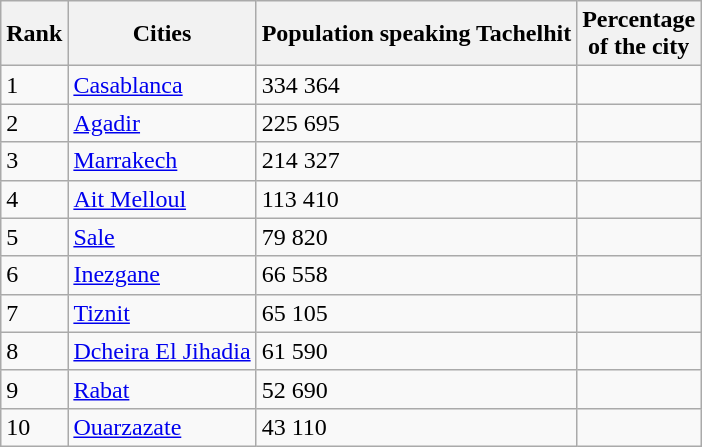<table class="wikitable sortable">
<tr>
<th scope="col">Rank</th>
<th scope="col">Cities</th>
<th scope="col">Population speaking Tachelhit</th>
<th scope="col">Percentage <br> of the city</th>
</tr>
<tr>
<td>1</td>
<td><a href='#'>Casablanca</a></td>
<td>334 364</td>
<td></td>
</tr>
<tr>
<td>2</td>
<td><a href='#'>Agadir</a></td>
<td>225 695</td>
<td></td>
</tr>
<tr>
<td>3</td>
<td><a href='#'>Marrakech</a></td>
<td>214 327</td>
<td></td>
</tr>
<tr>
<td>4</td>
<td><a href='#'>Ait Melloul</a></td>
<td>113 410</td>
<td></td>
</tr>
<tr>
<td>5</td>
<td><a href='#'>Sale</a></td>
<td>79 820</td>
<td></td>
</tr>
<tr>
<td>6</td>
<td><a href='#'>Inezgane</a></td>
<td>66 558</td>
<td></td>
</tr>
<tr>
<td>7</td>
<td><a href='#'>Tiznit</a></td>
<td>65 105</td>
<td></td>
</tr>
<tr>
<td>8</td>
<td><a href='#'>Dcheira El Jihadia</a></td>
<td>61 590</td>
<td></td>
</tr>
<tr>
<td>9</td>
<td><a href='#'>Rabat</a></td>
<td>52 690</td>
<td></td>
</tr>
<tr>
<td>10</td>
<td><a href='#'>Ouarzazate</a></td>
<td>43 110</td>
<td></td>
</tr>
</table>
